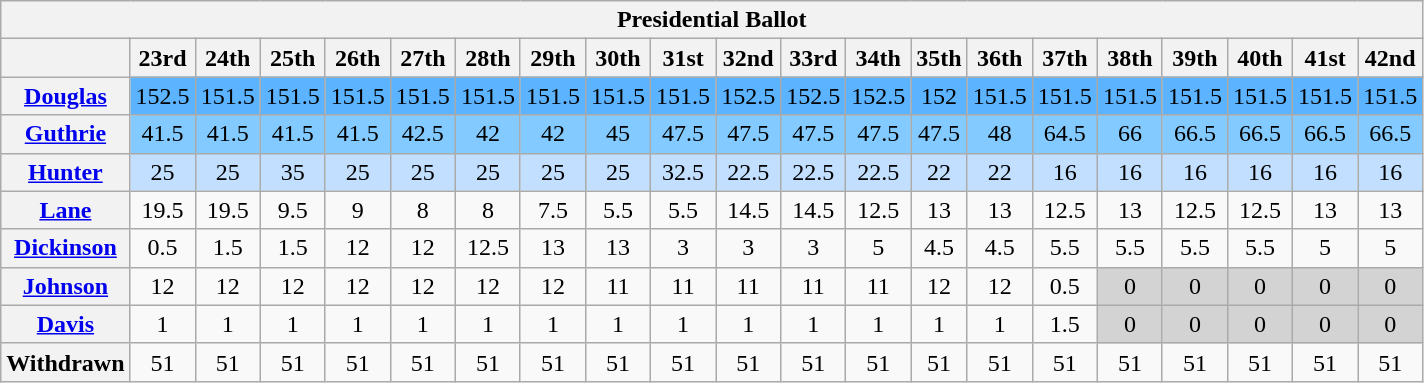<table class="wikitable sortable" style="text-align:center">
<tr>
<th colspan="21"><strong>Presidential Ballot</strong></th>
</tr>
<tr>
<th></th>
<th>23rd</th>
<th>24th</th>
<th>25th</th>
<th>26th</th>
<th>27th</th>
<th>28th</th>
<th>29th</th>
<th>30th</th>
<th>31st</th>
<th>32nd</th>
<th>33rd</th>
<th>34th</th>
<th>35th</th>
<th>36th</th>
<th>37th</th>
<th>38th</th>
<th>39th</th>
<th>40th</th>
<th>41st</th>
<th>42nd</th>
</tr>
<tr>
<th><a href='#'>Douglas</a></th>
<td style="background:#5cb3ff">152.5</td>
<td style="background:#5cb3ff">151.5</td>
<td style="background:#5cb3ff">151.5</td>
<td style="background:#5cb3ff">151.5</td>
<td style="background:#5cb3ff">151.5</td>
<td style="background:#5cb3ff">151.5</td>
<td style="background:#5cb3ff">151.5</td>
<td style="background:#5cb3ff">151.5</td>
<td style="background:#5cb3ff">151.5</td>
<td style="background:#5cb3ff">152.5</td>
<td style="background:#5cb3ff">152.5</td>
<td style="background:#5cb3ff">152.5</td>
<td style="background:#5cb3ff">152</td>
<td style="background:#5cb3ff">151.5</td>
<td style="background:#5cb3ff">151.5</td>
<td style="background:#5cb3ff">151.5</td>
<td style="background:#5cb3ff">151.5</td>
<td style="background:#5cb3ff">151.5</td>
<td style="background:#5cb3ff">151.5</td>
<td style="background:#5cb3ff">151.5</td>
</tr>
<tr>
<th><a href='#'>Guthrie</a></th>
<td style="background:#82caff">41.5</td>
<td style="background:#82caff">41.5</td>
<td style="background:#82caff">41.5</td>
<td style="background:#82caff">41.5</td>
<td style="background:#82caff">42.5</td>
<td style="background:#82caff">42</td>
<td style="background:#82caff">42</td>
<td style="background:#82caff">45</td>
<td style="background:#82caff">47.5</td>
<td style="background:#82caff">47.5</td>
<td style="background:#82caff">47.5</td>
<td style="background:#82caff">47.5</td>
<td style="background:#82caff">47.5</td>
<td style="background:#82caff">48</td>
<td style="background:#82caff">64.5</td>
<td style="background:#82caff">66</td>
<td style="background:#82caff">66.5</td>
<td style="background:#82caff">66.5</td>
<td style="background:#82caff">66.5</td>
<td style="background:#82caff">66.5</td>
</tr>
<tr>
<th><a href='#'>Hunter</a></th>
<td style="background:#c2dfff">25</td>
<td style="background:#c2dfff">25</td>
<td style="background:#c2dfff">35</td>
<td style="background:#c2dfff">25</td>
<td style="background:#c2dfff">25</td>
<td style="background:#c2dfff">25</td>
<td style="background:#c2dfff">25</td>
<td style="background:#c2dfff">25</td>
<td style="background:#c2dfff">32.5</td>
<td style="background:#c2dfff">22.5</td>
<td style="background:#c2dfff">22.5</td>
<td style="background:#c2dfff">22.5</td>
<td style="background:#c2dfff">22</td>
<td style="background:#c2dfff">22</td>
<td style="background:#c2dfff">16</td>
<td style="background:#c2dfff">16</td>
<td style="background:#c2dfff">16</td>
<td style="background:#c2dfff">16</td>
<td style="background:#c2dfff">16</td>
<td style="background:#c2dfff">16</td>
</tr>
<tr>
<th><a href='#'>Lane</a></th>
<td>19.5</td>
<td>19.5</td>
<td>9.5</td>
<td>9</td>
<td>8</td>
<td>8</td>
<td>7.5</td>
<td>5.5</td>
<td>5.5</td>
<td>14.5</td>
<td>14.5</td>
<td>12.5</td>
<td>13</td>
<td>13</td>
<td>12.5</td>
<td>13</td>
<td>12.5</td>
<td>12.5</td>
<td>13</td>
<td>13</td>
</tr>
<tr>
<th><a href='#'>Dickinson</a></th>
<td>0.5</td>
<td>1.5</td>
<td>1.5</td>
<td>12</td>
<td>12</td>
<td>12.5</td>
<td>13</td>
<td>13</td>
<td>3</td>
<td>3</td>
<td>3</td>
<td>5</td>
<td>4.5</td>
<td>4.5</td>
<td>5.5</td>
<td>5.5</td>
<td>5.5</td>
<td>5.5</td>
<td>5</td>
<td>5</td>
</tr>
<tr>
<th><a href='#'>Johnson</a></th>
<td>12</td>
<td>12</td>
<td>12</td>
<td>12</td>
<td>12</td>
<td>12</td>
<td>12</td>
<td>11</td>
<td>11</td>
<td>11</td>
<td>11</td>
<td>11</td>
<td>12</td>
<td>12</td>
<td>0.5</td>
<td style="background:#d3d3d3">0</td>
<td style="background:#d3d3d3">0</td>
<td style="background:#d3d3d3">0</td>
<td style="background:#d3d3d3">0</td>
<td style="background:#d3d3d3">0</td>
</tr>
<tr>
<th><a href='#'>Davis</a></th>
<td>1</td>
<td>1</td>
<td>1</td>
<td>1</td>
<td>1</td>
<td>1</td>
<td>1</td>
<td>1</td>
<td>1</td>
<td>1</td>
<td>1</td>
<td>1</td>
<td>1</td>
<td>1</td>
<td>1.5</td>
<td style="background:#d3d3d3">0</td>
<td style="background:#d3d3d3">0</td>
<td style="background:#d3d3d3">0</td>
<td style="background:#d3d3d3">0</td>
<td style="background:#d3d3d3">0</td>
</tr>
<tr>
<th>Withdrawn</th>
<td>51</td>
<td>51</td>
<td>51</td>
<td>51</td>
<td>51</td>
<td>51</td>
<td>51</td>
<td>51</td>
<td>51</td>
<td>51</td>
<td>51</td>
<td>51</td>
<td>51</td>
<td>51</td>
<td>51</td>
<td>51</td>
<td>51</td>
<td>51</td>
<td>51</td>
<td>51</td>
</tr>
</table>
